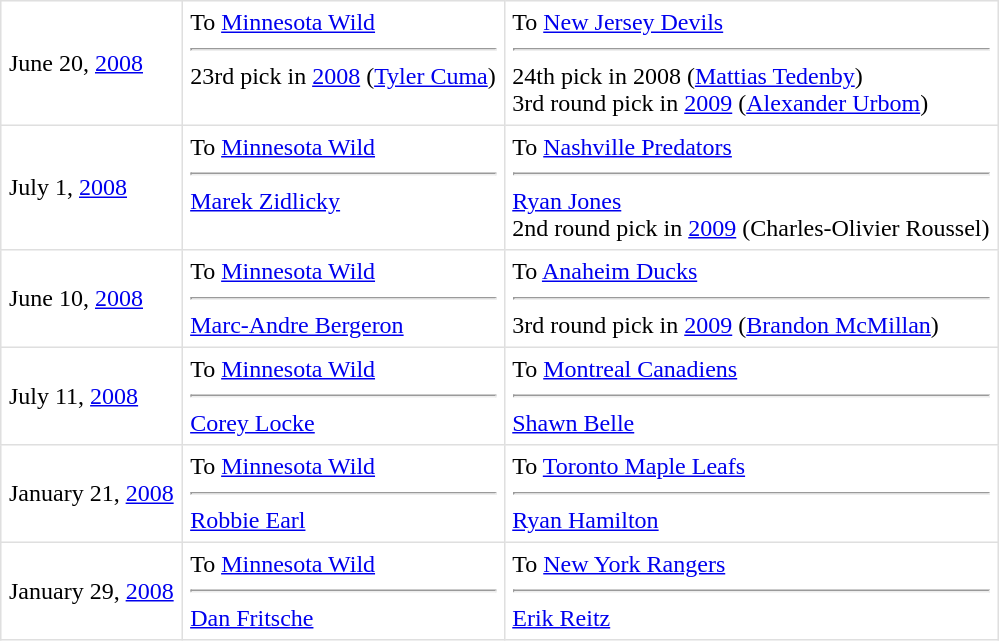<table border=1 style="border-collapse:collapse" bordercolor="#DFDFDF"  cellpadding="5">
<tr>
<td>June 20, <a href='#'>2008</a><br></td>
<td valign="top">To <a href='#'>Minnesota Wild</a> <hr>23rd pick in <a href='#'>2008</a> (<a href='#'>Tyler Cuma</a>)</td>
<td valign="top">To <a href='#'>New Jersey Devils</a> <hr>24th pick in 2008 (<a href='#'>Mattias Tedenby</a>)<br>3rd round pick in <a href='#'>2009</a> (<a href='#'>Alexander Urbom</a>)</td>
</tr>
<tr>
<td>July 1, <a href='#'>2008</a><br></td>
<td valign="top">To <a href='#'>Minnesota Wild</a> <hr><a href='#'>Marek Zidlicky</a></td>
<td valign="top">To <a href='#'>Nashville Predators</a> <hr><a href='#'>Ryan Jones</a><br> 2nd round pick in <a href='#'>2009</a> (Charles-Olivier Roussel)<br></td>
</tr>
<tr>
<td>June 10, <a href='#'>2008</a><br></td>
<td valign="top">To <a href='#'>Minnesota Wild</a> <hr><a href='#'>Marc-Andre Bergeron</a></td>
<td valign="top">To <a href='#'>Anaheim Ducks</a> <hr> 3rd round pick in <a href='#'>2009</a> (<a href='#'>Brandon McMillan</a>)<br></td>
</tr>
<tr>
<td>July 11, <a href='#'>2008</a><br></td>
<td valign="top">To <a href='#'>Minnesota Wild</a> <hr><a href='#'>Corey Locke</a></td>
<td valign="top">To <a href='#'>Montreal Canadiens</a> <hr><a href='#'>Shawn Belle</a></td>
</tr>
<tr>
<td>January 21, <a href='#'>2008</a><br></td>
<td valign="top">To <a href='#'>Minnesota Wild</a> <hr><a href='#'>Robbie Earl</a></td>
<td valign="top">To <a href='#'>Toronto Maple Leafs</a> <hr><a href='#'>Ryan Hamilton</a></td>
</tr>
<tr>
<td>January 29, <a href='#'>2008</a><br></td>
<td valign="top">To <a href='#'>Minnesota Wild</a> <hr><a href='#'>Dan Fritsche</a></td>
<td valign="top">To <a href='#'>New York Rangers</a> <hr><a href='#'>Erik Reitz</a></td>
</tr>
</table>
